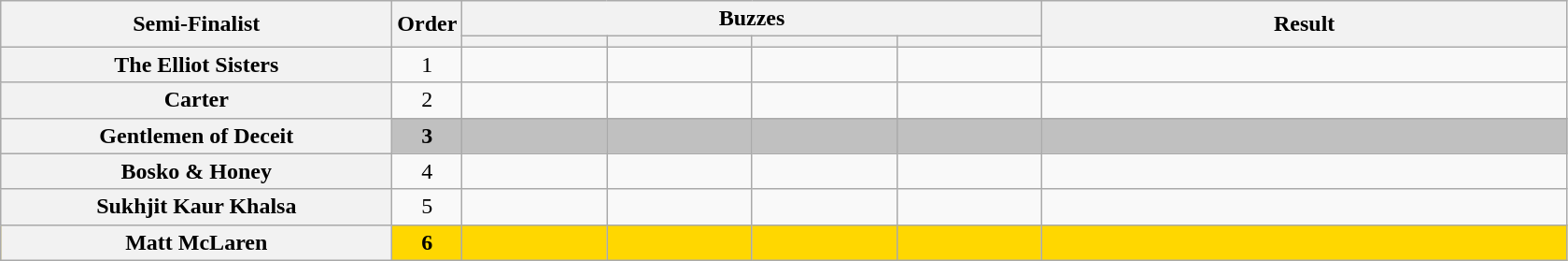<table class="wikitable plainrowheaders sortable" style="text-align:center;">
<tr>
<th scope="col" rowspan="2" class="unsortable" style="width:17em;">Semi-Finalist</th>
<th scope="col" rowspan="2" style="width:1em;">Order</th>
<th scope="col" colspan="4" class="unsortable" style="width:24em;">Buzzes</th>
<th scope="col" rowspan="2" style="width:23em;">Result</th>
</tr>
<tr>
<th scope="col" class="unsortable" style="width:6em;"></th>
<th scope="col" class="unsortable" style="width:6em;"></th>
<th scope="col" class="unsortable" style="width:6em;"></th>
<th scope="col" class="unsortable" style="width:6em;"></th>
</tr>
<tr>
<th scope="row">The Elliot Sisters</th>
<td>1</td>
<td style="text-align:center;"></td>
<td style="text-align:center;"></td>
<td style="text-align:center;"></td>
<td style="text-align:center;"></td>
<td></td>
</tr>
<tr>
<th scope="row">Carter</th>
<td>2</td>
<td style="text-align:center;"></td>
<td style="text-align:center;"></td>
<td style="text-align:center;"></td>
<td style="text-align:center;"></td>
<td></td>
</tr>
<tr bgcolor=silver>
<th scope="row"><strong>Gentlemen of Deceit</strong></th>
<td><strong>3</strong></td>
<td style="text-align:center;"></td>
<td style="text-align:center;"></td>
<td style="text-align:center;"></td>
<td style="text-align:center;"></td>
<td><strong></strong></td>
</tr>
<tr>
<th scope="row">Bosko & Honey</th>
<td>4</td>
<td style="text-align:center;"></td>
<td style="text-align:center;"></td>
<td style="text-align:center;"></td>
<td style="text-align:center;"></td>
<td></td>
</tr>
<tr>
<th scope="row">Sukhjit Kaur Khalsa</th>
<td>5</td>
<td style="text-align:center;"></td>
<td style="text-align:center;"></td>
<td style="text-align:center;"></td>
<td style="text-align:center;"></td>
<td></td>
</tr>
<tr bgcolor=gold>
<th scope="row"><strong>Matt McLaren</strong></th>
<td><strong>6</strong></td>
<td style="text-align:center;"></td>
<td style="text-align:center;"></td>
<td style="text-align:center;"></td>
<td style="text-align:center;"></td>
<td><strong></strong></td>
</tr>
</table>
